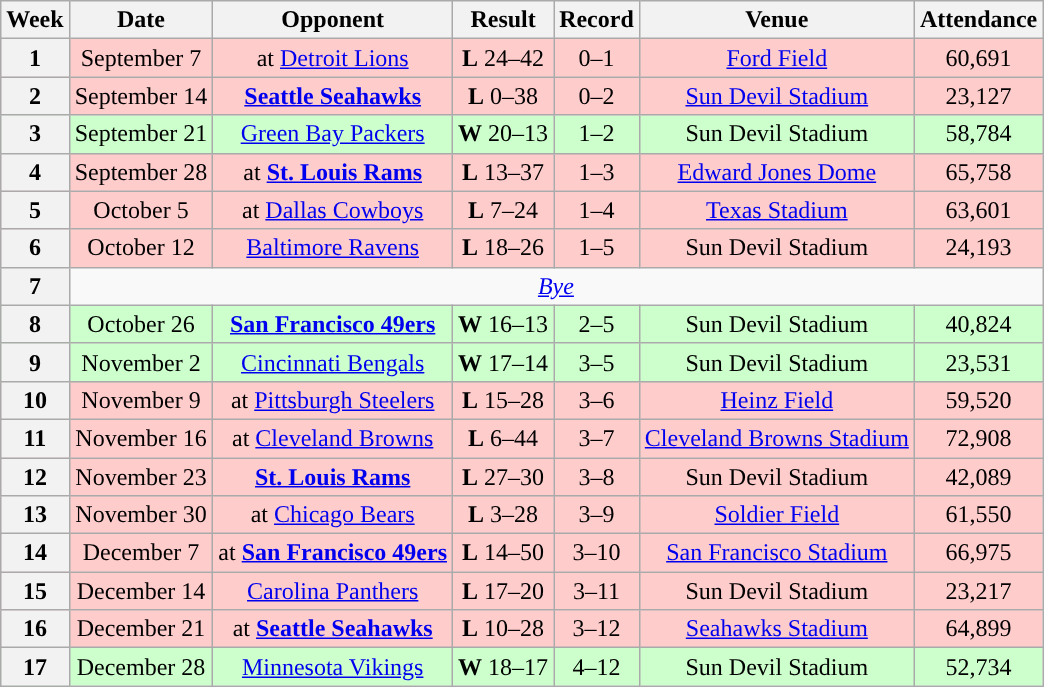<table class="wikitable" style="text-align:center">
<tr>
<th>Week</th>
<th>Date</th>
<th>Opponent</th>
<th>Result</th>
<th>Record</th>
<th>Venue</th>
<th>Attendance</th>
</tr>
<tr style="background:#fcc">
<th>1</th>
<td>September 7</td>
<td>at <a href='#'>Detroit Lions</a></td>
<td><strong>L</strong> 24–42</td>
<td>0–1</td>
<td><a href='#'>Ford Field</a></td>
<td>60,691</td>
</tr>
<tr style="background:#fcc">
<th>2</th>
<td>September 14</td>
<td><strong><a href='#'>Seattle Seahawks</a></strong></td>
<td><strong>L</strong> 0–38</td>
<td>0–2</td>
<td><a href='#'>Sun Devil Stadium</a></td>
<td>23,127</td>
</tr>
<tr style="background:#cfc">
<th>3</th>
<td>September 21</td>
<td><a href='#'>Green Bay Packers</a></td>
<td><strong>W</strong> 20–13</td>
<td>1–2</td>
<td>Sun Devil Stadium</td>
<td>58,784</td>
</tr>
<tr style="background:#fcc">
<th>4</th>
<td>September 28</td>
<td>at <strong><a href='#'>St. Louis Rams</a></strong></td>
<td><strong>L</strong> 13–37</td>
<td>1–3</td>
<td><a href='#'>Edward Jones Dome</a></td>
<td>65,758</td>
</tr>
<tr style="background:#fcc">
<th>5</th>
<td>October 5</td>
<td>at <a href='#'>Dallas Cowboys</a></td>
<td><strong>L</strong> 7–24</td>
<td>1–4</td>
<td><a href='#'>Texas Stadium</a></td>
<td>63,601</td>
</tr>
<tr style="background:#fcc">
<th>6</th>
<td>October 12</td>
<td><a href='#'>Baltimore Ravens</a></td>
<td><strong>L</strong> 18–26</td>
<td>1–5</td>
<td>Sun Devil Stadium</td>
<td>24,193</td>
</tr>
<tr>
<th>7</th>
<td colspan="7"><em><a href='#'>Bye</a></em></td>
</tr>
<tr style="background:#cfc">
<th>8</th>
<td>October 26</td>
<td><strong><a href='#'>San Francisco 49ers</a></strong></td>
<td><strong>W</strong> 16–13 </td>
<td>2–5</td>
<td>Sun Devil Stadium</td>
<td>40,824</td>
</tr>
<tr style="background:#cfc">
<th>9</th>
<td>November 2</td>
<td><a href='#'>Cincinnati Bengals</a></td>
<td><strong>W</strong> 17–14</td>
<td>3–5</td>
<td>Sun Devil Stadium</td>
<td>23,531</td>
</tr>
<tr style="background:#fcc">
<th>10</th>
<td>November 9</td>
<td>at <a href='#'>Pittsburgh Steelers</a></td>
<td><strong>L</strong> 15–28</td>
<td>3–6</td>
<td><a href='#'>Heinz Field</a></td>
<td>59,520</td>
</tr>
<tr style="background:#fcc">
<th>11</th>
<td>November 16</td>
<td>at <a href='#'>Cleveland Browns</a></td>
<td><strong>L</strong> 6–44</td>
<td>3–7</td>
<td><a href='#'>Cleveland Browns Stadium</a></td>
<td>72,908</td>
</tr>
<tr style="background:#fcc">
<th>12</th>
<td>November 23</td>
<td><strong><a href='#'>St. Louis Rams</a></strong></td>
<td><strong>L</strong> 27–30 </td>
<td>3–8</td>
<td>Sun Devil Stadium</td>
<td>42,089</td>
</tr>
<tr style="background:#fcc">
<th>13</th>
<td>November 30</td>
<td>at <a href='#'>Chicago Bears</a></td>
<td><strong>L</strong> 3–28</td>
<td>3–9</td>
<td><a href='#'>Soldier Field</a></td>
<td>61,550</td>
</tr>
<tr style="background:#fcc">
<th>14</th>
<td>December 7</td>
<td>at <strong><a href='#'>San Francisco 49ers</a></strong></td>
<td><strong>L</strong> 14–50</td>
<td>3–10</td>
<td><a href='#'>San Francisco Stadium</a></td>
<td>66,975</td>
</tr>
<tr style="background:#fcc">
<th>15</th>
<td>December 14</td>
<td><a href='#'>Carolina Panthers</a></td>
<td><strong>L</strong> 17–20</td>
<td>3–11</td>
<td>Sun Devil Stadium</td>
<td>23,217</td>
</tr>
<tr style="background:#fcc">
<th>16</th>
<td>December 21</td>
<td>at <strong><a href='#'>Seattle Seahawks</a></strong></td>
<td><strong>L</strong> 10–28</td>
<td>3–12</td>
<td><a href='#'>Seahawks Stadium</a></td>
<td>64,899</td>
</tr>
<tr style="background:#cfc">
<th>17</th>
<td>December 28</td>
<td><a href='#'>Minnesota Vikings</a></td>
<td><strong>W</strong> 18–17</td>
<td>4–12</td>
<td>Sun Devil Stadium</td>
<td>52,734</td>
</tr>
</table>
